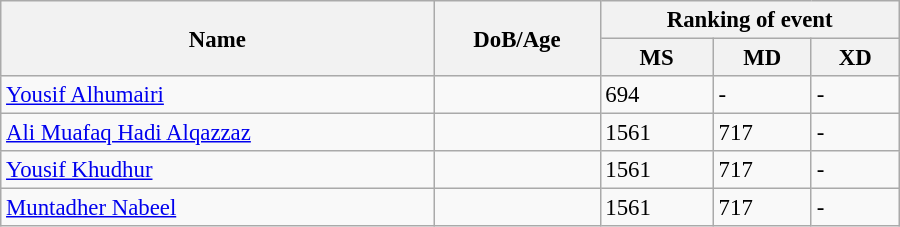<table class="wikitable" style="width:600px; font-size:95%;">
<tr>
<th rowspan="2" align="left">Name</th>
<th rowspan="2" align="left">DoB/Age</th>
<th colspan="3" align="center">Ranking of event</th>
</tr>
<tr>
<th align="center">MS</th>
<th>MD</th>
<th align="center">XD</th>
</tr>
<tr>
<td><a href='#'>Yousif Alhumairi</a></td>
<td></td>
<td>694</td>
<td>-</td>
<td>-</td>
</tr>
<tr>
<td><a href='#'>Ali Muafaq Hadi Alqazzaz</a></td>
<td></td>
<td>1561</td>
<td>717</td>
<td>-</td>
</tr>
<tr>
<td><a href='#'>Yousif Khudhur</a></td>
<td></td>
<td>1561</td>
<td>717</td>
<td>-</td>
</tr>
<tr>
<td><a href='#'>Muntadher Nabeel</a></td>
<td></td>
<td>1561</td>
<td>717</td>
<td>-</td>
</tr>
</table>
